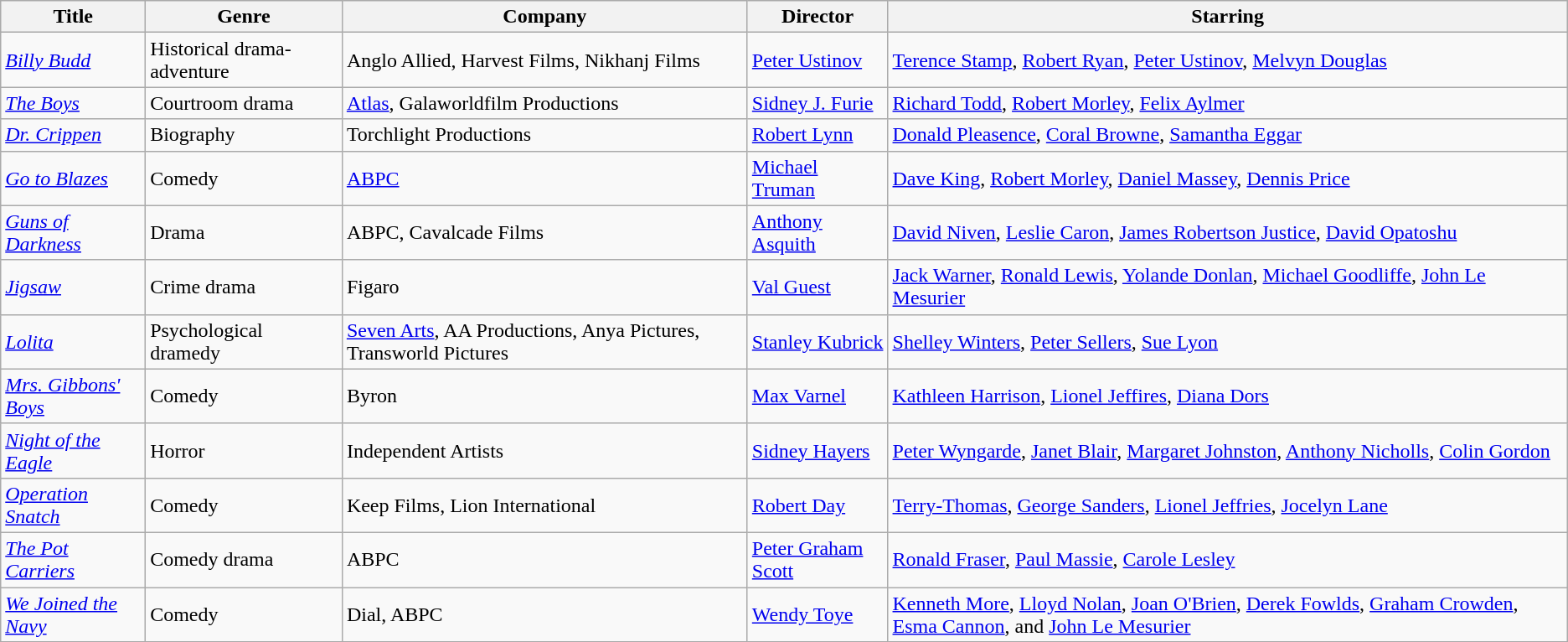<table class="wikitable unsortable">
<tr>
<th>Title</th>
<th>Genre</th>
<th>Company</th>
<th>Director</th>
<th>Starring</th>
</tr>
<tr>
<td><em><a href='#'>Billy Budd</a></em></td>
<td>Historical drama-adventure</td>
<td>Anglo Allied, Harvest Films, Nikhanj Films</td>
<td><a href='#'>Peter Ustinov</a></td>
<td><a href='#'>Terence Stamp</a>, <a href='#'>Robert Ryan</a>, <a href='#'>Peter Ustinov</a>, <a href='#'>Melvyn Douglas</a></td>
</tr>
<tr>
<td><em><a href='#'>The Boys</a></em></td>
<td>Courtroom drama</td>
<td><a href='#'>Atlas</a>, Galaworldfilm Productions</td>
<td><a href='#'>Sidney J. Furie</a></td>
<td><a href='#'>Richard Todd</a>, <a href='#'>Robert Morley</a>, <a href='#'>Felix Aylmer</a></td>
</tr>
<tr>
<td><em><a href='#'>Dr. Crippen</a></em></td>
<td>Biography</td>
<td>Torchlight Productions</td>
<td><a href='#'>Robert Lynn</a></td>
<td><a href='#'>Donald Pleasence</a>, <a href='#'>Coral Browne</a>, <a href='#'>Samantha Eggar</a></td>
</tr>
<tr>
<td><em><a href='#'>Go to Blazes</a></em></td>
<td>Comedy</td>
<td><a href='#'>ABPC</a></td>
<td><a href='#'>Michael Truman</a></td>
<td><a href='#'>Dave King</a>, <a href='#'>Robert Morley</a>, <a href='#'>Daniel Massey</a>, <a href='#'>Dennis Price</a></td>
</tr>
<tr>
<td><em><a href='#'>Guns of Darkness</a></em></td>
<td>Drama</td>
<td>ABPC, Cavalcade Films</td>
<td><a href='#'>Anthony Asquith</a></td>
<td><a href='#'>David Niven</a>, <a href='#'>Leslie Caron</a>, <a href='#'>James Robertson Justice</a>, <a href='#'>David Opatoshu</a></td>
</tr>
<tr>
<td><em><a href='#'>Jigsaw</a></em></td>
<td>Crime drama</td>
<td>Figaro</td>
<td><a href='#'>Val Guest</a></td>
<td><a href='#'>Jack Warner</a>, <a href='#'>Ronald Lewis</a>, <a href='#'>Yolande Donlan</a>, <a href='#'>Michael Goodliffe</a>, <a href='#'>John Le Mesurier</a></td>
</tr>
<tr>
<td><em><a href='#'>Lolita</a></em></td>
<td>Psychological dramedy</td>
<td><a href='#'>Seven Arts</a>, AA Productions, Anya Pictures, Transworld Pictures</td>
<td><a href='#'>Stanley Kubrick</a></td>
<td><a href='#'>Shelley Winters</a>, <a href='#'>Peter Sellers</a>, <a href='#'>Sue Lyon</a></td>
</tr>
<tr>
<td><em><a href='#'>Mrs. Gibbons' Boys</a></em></td>
<td>Comedy</td>
<td>Byron</td>
<td><a href='#'>Max Varnel</a></td>
<td><a href='#'>Kathleen Harrison</a>, <a href='#'>Lionel Jeffires</a>, <a href='#'>Diana Dors</a></td>
</tr>
<tr>
<td><em><a href='#'>Night of the Eagle</a></em></td>
<td>Horror</td>
<td>Independent Artists</td>
<td><a href='#'>Sidney Hayers</a></td>
<td><a href='#'>Peter Wyngarde</a>, <a href='#'>Janet Blair</a>, <a href='#'>Margaret Johnston</a>, <a href='#'>Anthony Nicholls</a>, <a href='#'>Colin Gordon</a></td>
</tr>
<tr>
<td><em><a href='#'>Operation Snatch</a></em></td>
<td>Comedy</td>
<td>Keep Films, Lion International</td>
<td><a href='#'>Robert Day</a></td>
<td><a href='#'>Terry-Thomas</a>, <a href='#'>George Sanders</a>, <a href='#'>Lionel Jeffries</a>, <a href='#'>Jocelyn Lane</a></td>
</tr>
<tr>
<td><em><a href='#'>The Pot Carriers</a></em></td>
<td>Comedy drama</td>
<td>ABPC</td>
<td><a href='#'>Peter Graham Scott</a></td>
<td><a href='#'>Ronald Fraser</a>, <a href='#'>Paul Massie</a>, <a href='#'>Carole Lesley</a></td>
</tr>
<tr>
<td><em><a href='#'>We Joined the Navy</a></em></td>
<td>Comedy</td>
<td>Dial, ABPC</td>
<td><a href='#'>Wendy Toye</a></td>
<td><a href='#'>Kenneth More</a>, <a href='#'>Lloyd Nolan</a>, <a href='#'>Joan O'Brien</a>, <a href='#'>Derek Fowlds</a>, <a href='#'>Graham Crowden</a>, <a href='#'>Esma Cannon</a>, and <a href='#'>John Le Mesurier</a></td>
</tr>
<tr>
</tr>
</table>
